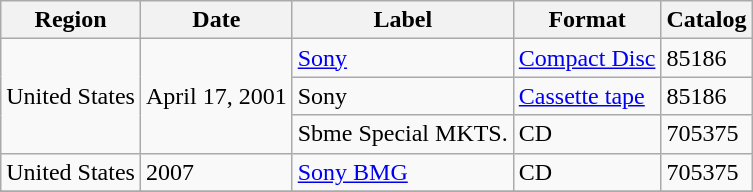<table class="wikitable">
<tr>
<th>Region</th>
<th>Date</th>
<th>Label</th>
<th>Format</th>
<th>Catalog</th>
</tr>
<tr>
<td rowspan="3">United States</td>
<td rowspan="3">April 17, 2001</td>
<td><a href='#'>Sony</a></td>
<td><a href='#'>Compact Disc</a></td>
<td>85186</td>
</tr>
<tr>
<td>Sony</td>
<td><a href='#'>Cassette tape</a></td>
<td>85186</td>
</tr>
<tr>
<td>Sbme Special MKTS.</td>
<td>CD</td>
<td>705375</td>
</tr>
<tr>
<td>United States</td>
<td>2007</td>
<td><a href='#'>Sony BMG</a></td>
<td>CD</td>
<td>705375</td>
</tr>
<tr>
</tr>
</table>
